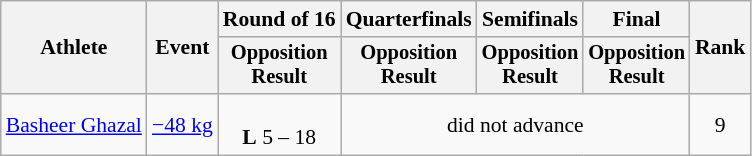<table class="wikitable" style="font-size:90%;">
<tr>
<th rowspan=2>Athlete</th>
<th rowspan=2>Event</th>
<th>Round of 16</th>
<th>Quarterfinals</th>
<th>Semifinals</th>
<th>Final</th>
<th rowspan=2>Rank</th>
</tr>
<tr style="font-size:95%">
<th>Opposition<br>Result</th>
<th>Opposition<br>Result</th>
<th>Opposition<br>Result</th>
<th>Opposition<br>Result</th>
</tr>
<tr align=center>
<td align=left><a href='#'>Basheer Ghazal</a></td>
<td align=left><a href='#'>−48 kg</a></td>
<td><br><strong>L</strong> 5 – 18</td>
<td colspan=3>did not advance</td>
<td>9</td>
</tr>
</table>
